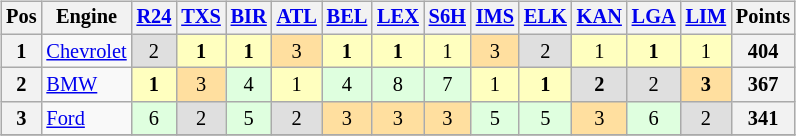<table>
<tr>
<td><br><table class="wikitable" style="font-size:85%; text-align:center">
<tr style="background:#f9f9f9" valign="top">
<th valign="middle">Pos</th>
<th valign="middle">Engine</th>
<th><a href='#'>R24</a><br></th>
<th><a href='#'>TXS</a><br></th>
<th><a href='#'>BIR</a><br></th>
<th><a href='#'>ATL</a><br></th>
<th><a href='#'>BEL</a><br></th>
<th><a href='#'>LEX</a><br></th>
<th><a href='#'>S6H</a><br></th>
<th><a href='#'>IMS</a><br></th>
<th><a href='#'>ELK</a><br></th>
<th><a href='#'>KAN</a><br></th>
<th><a href='#'>LGA</a><br></th>
<th><a href='#'>LIM</a><br></th>
<th valign="middle">Points</th>
</tr>
<tr>
<th>1</th>
<td align="left"> <a href='#'>Chevrolet</a></td>
<td style="background:#dfdfdf;">2</td>
<td style="background:#ffffbf;"><strong>1</strong></td>
<td style="background:#ffffbf;"><strong>1</strong></td>
<td style="background:#ffdf9f;">3</td>
<td style="background:#ffffbf;"><strong>1</strong></td>
<td style="background:#ffffbf;"><strong>1</strong></td>
<td style="background:#ffffbf;">1</td>
<td style="background:#ffdf9f;">3</td>
<td style="background:#dfdfdf;">2</td>
<td style="background:#ffffbf;">1</td>
<td style="background:#ffffbf;"><strong>1</strong></td>
<td style="background:#ffffbf;">1</td>
<th>404</th>
</tr>
<tr>
<th>2</th>
<td align="left"> <a href='#'>BMW</a></td>
<td style="background:#ffffbf;"><strong>1</strong></td>
<td style="background:#ffdf9f;">3</td>
<td style="background:#dfffdf;">4</td>
<td style="background:#ffffbf;">1</td>
<td style="background:#dfffdf;">4</td>
<td style="background:#dfffdf;">8</td>
<td style="background:#dfffdf;">7</td>
<td style="background:#ffffbf;">1</td>
<td style="background:#ffffbf;"><strong>1</strong></td>
<td style="background:#dfdfdf;"><strong>2</strong></td>
<td style="background:#dfdfdf;">2</td>
<td style="background:#ffdf9f;"><strong>3</strong></td>
<th>367</th>
</tr>
<tr>
<th>3</th>
<td align="left"> <a href='#'>Ford</a></td>
<td style="background:#dfffdf;">6</td>
<td style="background:#dfdfdf;">2</td>
<td style="background:#dfffdf;">5</td>
<td style="background:#dfdfdf;">2</td>
<td style="background:#ffdf9f;">3</td>
<td style="background:#ffdf9f;">3</td>
<td style="background:#ffdf9f;">3</td>
<td style="background:#dfffdf;">5</td>
<td style="background:#dfffdf;">5</td>
<td style="background:#ffdf9f;">3</td>
<td style="background:#dfffdf;">6</td>
<td style="background:#dfdfdf;">2</td>
<th>341</th>
</tr>
<tr>
</tr>
</table>
</td>
<td valign="top"></td>
</tr>
</table>
